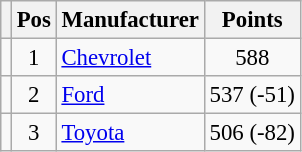<table class="wikitable" style="font-size: 95%;">
<tr>
<th></th>
<th>Pos</th>
<th>Manufacturer</th>
<th>Points</th>
</tr>
<tr>
<td align="left"></td>
<td style="text-align:center;">1</td>
<td><a href='#'>Chevrolet</a></td>
<td style="text-align:center;">588</td>
</tr>
<tr>
<td align="left"></td>
<td style="text-align:center;">2</td>
<td><a href='#'>Ford</a></td>
<td style="text-align:center;">537 (-51)</td>
</tr>
<tr>
<td align="left"></td>
<td style="text-align:center;">3</td>
<td><a href='#'>Toyota</a></td>
<td style="text-align:center;">506 (-82)</td>
</tr>
</table>
